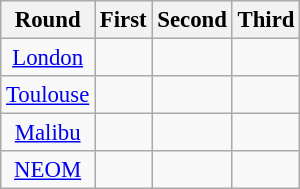<table class="wikitable" style="text-align:center; font-size:95%">
<tr>
<th>Round</th>
<th>First</th>
<th>Second</th>
<th>Third</th>
</tr>
<tr>
<td align="center"><a href='#'>London</a></td>
<td></td>
<td></td>
<td></td>
</tr>
<tr>
<td align="center"><a href='#'>Toulouse</a></td>
<td></td>
<td></td>
<td></td>
</tr>
<tr>
<td align="center"><a href='#'>Malibu</a></td>
<td></td>
<td></td>
<td></td>
</tr>
<tr>
<td><a href='#'>NEOM</a></td>
<td></td>
<td></td>
<td></td>
</tr>
</table>
